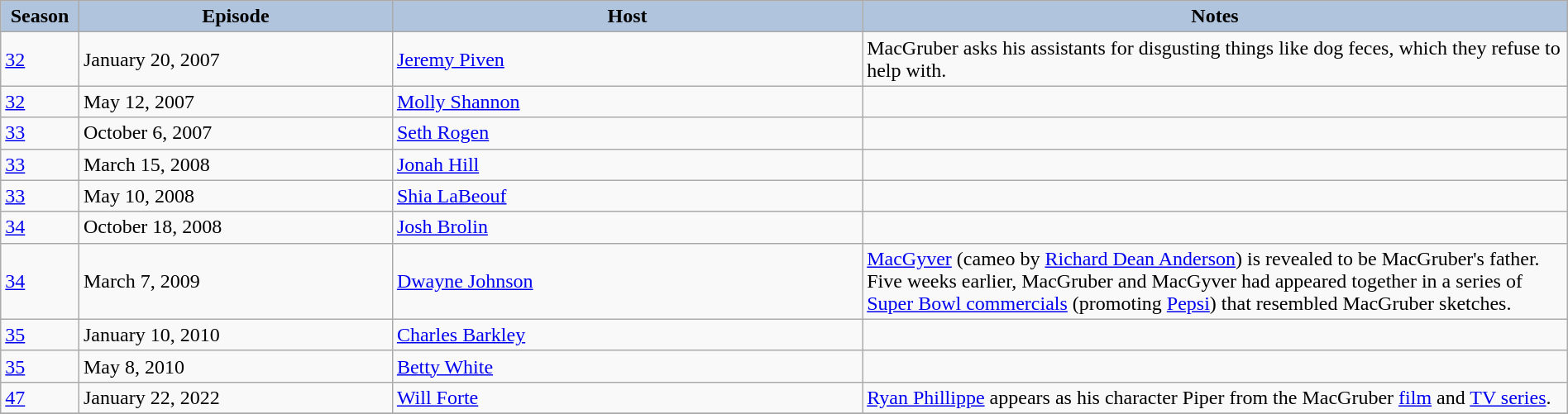<table class="wikitable" style="width:100%;">
<tr>
<th style="background:#B0C4DE;" width="5%">Season</th>
<th style="background:#B0C4DE;" width="20%">Episode</th>
<th style="background:#B0C4DE;" width="30%">Host</th>
<th style="background:#B0C4DE;" width="45%">Notes</th>
</tr>
<tr>
<td><a href='#'>32</a></td>
<td>January 20, 2007</td>
<td><a href='#'>Jeremy Piven</a></td>
<td>MacGruber asks his assistants for disgusting things like dog feces, which they refuse to help with.</td>
</tr>
<tr>
<td><a href='#'>32</a></td>
<td>May 12, 2007</td>
<td><a href='#'>Molly Shannon</a></td>
<td></td>
</tr>
<tr>
<td><a href='#'>33</a></td>
<td>October 6, 2007</td>
<td><a href='#'>Seth Rogen</a></td>
<td></td>
</tr>
<tr>
<td><a href='#'>33</a></td>
<td>March 15, 2008</td>
<td><a href='#'>Jonah Hill</a></td>
<td></td>
</tr>
<tr>
<td><a href='#'>33</a></td>
<td>May 10, 2008</td>
<td><a href='#'>Shia LaBeouf</a></td>
<td></td>
</tr>
<tr>
<td><a href='#'>34</a></td>
<td>October 18, 2008</td>
<td><a href='#'>Josh Brolin</a></td>
<td></td>
</tr>
<tr>
<td><a href='#'>34</a></td>
<td>March 7, 2009</td>
<td><a href='#'>Dwayne Johnson</a></td>
<td><a href='#'>MacGyver</a> (cameo by <a href='#'>Richard Dean Anderson</a>) is revealed to be MacGruber's father. Five weeks earlier, MacGruber and MacGyver had appeared together in a series of <a href='#'>Super Bowl commercials</a> (promoting <a href='#'>Pepsi</a>) that resembled MacGruber sketches.</td>
</tr>
<tr>
<td><a href='#'>35</a></td>
<td>January 10, 2010</td>
<td><a href='#'>Charles Barkley</a></td>
<td></td>
</tr>
<tr>
<td><a href='#'>35</a></td>
<td>May 8, 2010</td>
<td><a href='#'>Betty White</a></td>
<td></td>
</tr>
<tr>
<td><a href='#'>47</a></td>
<td>January 22, 2022</td>
<td><a href='#'>Will Forte</a></td>
<td><a href='#'>Ryan Phillippe</a> appears as his character Piper from the MacGruber <a href='#'>film</a> and <a href='#'>TV series</a>.</td>
</tr>
<tr>
</tr>
</table>
